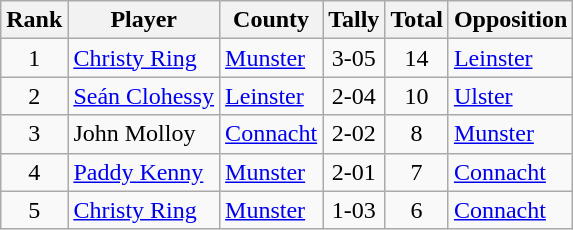<table class="wikitable">
<tr>
<th>Rank</th>
<th>Player</th>
<th>County</th>
<th>Tally</th>
<th>Total</th>
<th>Opposition</th>
</tr>
<tr>
<td rowspan=1 align=center>1</td>
<td><a href='#'>Christy Ring</a></td>
<td><a href='#'>Munster</a></td>
<td align=center>3-05</td>
<td align=center>14</td>
<td><a href='#'>Leinster</a></td>
</tr>
<tr>
<td rowspan=1 align=center>2</td>
<td><a href='#'>Seán Clohessy</a></td>
<td><a href='#'>Leinster</a></td>
<td align=center>2-04</td>
<td align=center>10</td>
<td><a href='#'>Ulster</a></td>
</tr>
<tr>
<td rowspan=1 align=center>3</td>
<td>John Molloy</td>
<td><a href='#'>Connacht</a></td>
<td align=center>2-02</td>
<td align=center>8</td>
<td><a href='#'>Munster</a></td>
</tr>
<tr>
<td rowspan=1 align=center>4</td>
<td><a href='#'>Paddy Kenny</a></td>
<td><a href='#'>Munster</a></td>
<td align=center>2-01</td>
<td align=center>7</td>
<td><a href='#'>Connacht</a></td>
</tr>
<tr>
<td rowspan=1 align=center>5</td>
<td><a href='#'>Christy Ring</a></td>
<td><a href='#'>Munster</a></td>
<td align=center>1-03</td>
<td align=center>6</td>
<td><a href='#'>Connacht</a></td>
</tr>
</table>
